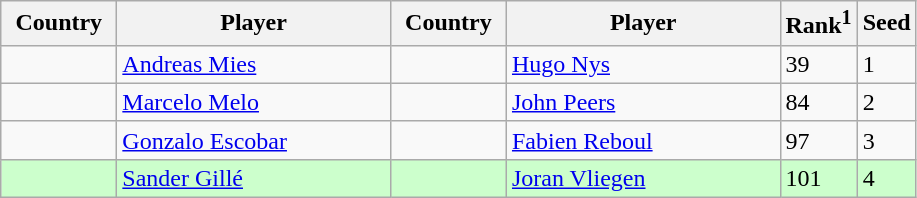<table class="wikitable">
<tr>
<th width="70">Country</th>
<th width="175">Player</th>
<th width="70">Country</th>
<th width="175">Player</th>
<th>Rank<sup>1</sup></th>
<th>Seed</th>
</tr>
<tr>
<td></td>
<td><a href='#'>Andreas Mies</a></td>
<td></td>
<td><a href='#'>Hugo Nys</a></td>
<td>39</td>
<td>1</td>
</tr>
<tr>
<td></td>
<td><a href='#'>Marcelo Melo</a></td>
<td></td>
<td><a href='#'>John Peers</a></td>
<td>84</td>
<td>2</td>
</tr>
<tr>
<td></td>
<td><a href='#'>Gonzalo Escobar</a></td>
<td></td>
<td><a href='#'>Fabien Reboul</a></td>
<td>97</td>
<td>3</td>
</tr>
<tr bgcolor=#cfc>
<td></td>
<td><a href='#'>Sander Gillé</a></td>
<td></td>
<td><a href='#'>Joran Vliegen</a></td>
<td>101</td>
<td>4</td>
</tr>
</table>
